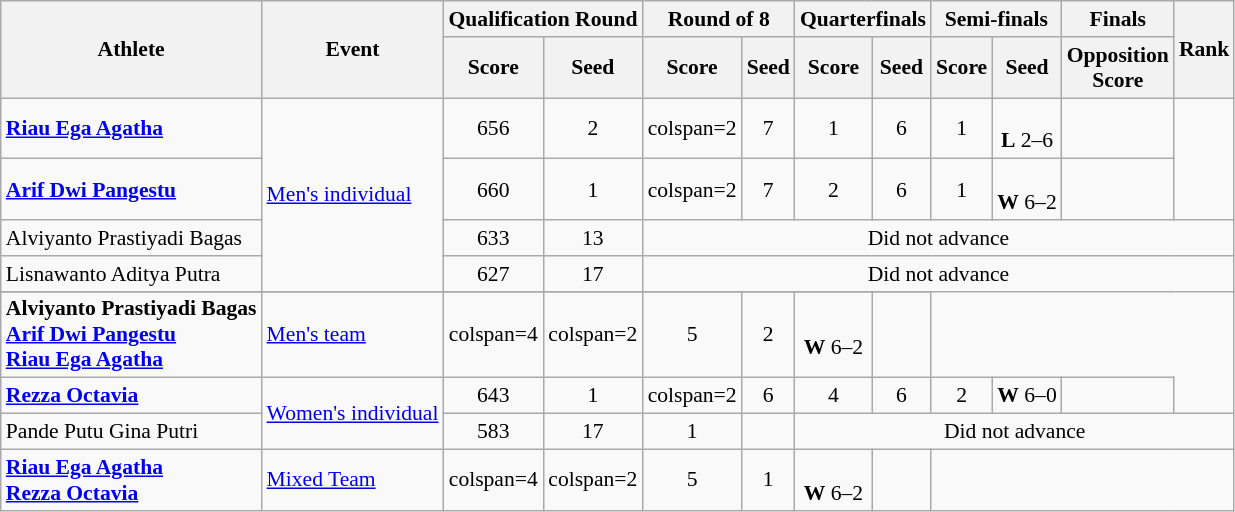<table class="wikitable" style="text-align:center; font-size:90%">
<tr>
<th rowspan="2">Athlete</th>
<th rowspan="2">Event</th>
<th colspan="2">Qualification Round</th>
<th colspan="2">Round of 8</th>
<th colspan="2">Quarterfinals</th>
<th colspan="2">Semi-finals</th>
<th>Finals</th>
<th rowspan="2">Rank</th>
</tr>
<tr style="font size:95%">
<th>Score</th>
<th>Seed</th>
<th>Score</th>
<th>Seed</th>
<th>Score</th>
<th>Seed</th>
<th>Score</th>
<th>Seed</th>
<th>Opposition<br>Score</th>
</tr>
<tr>
<td align=left><strong><a href='#'>Riau Ega Agatha</a></strong></td>
<td align=left rowspan=4><a href='#'>Men's individual</a></td>
<td>656</td>
<td>2</td>
<td>colspan=2 </td>
<td>7</td>
<td>1</td>
<td>6</td>
<td>1</td>
<td> <br> <strong>L</strong> 2–6</td>
<td></td>
</tr>
<tr>
<td align=left><strong><a href='#'>Arif Dwi Pangestu</a></strong></td>
<td>660</td>
<td>1</td>
<td>colspan=2 </td>
<td>7</td>
<td>2</td>
<td>6</td>
<td>1</td>
<td><br> <strong>W</strong> 6–2</td>
<td></td>
</tr>
<tr>
<td align=left>Alviyanto Prastiyadi Bagas</td>
<td>633</td>
<td>13</td>
<td colspan=8>Did not advance</td>
</tr>
<tr>
<td align=left>Lisnawanto Aditya Putra</td>
<td>627</td>
<td>17</td>
<td colspan=8>Did not advance</td>
</tr>
<tr>
</tr>
<tr>
<td align=left><strong>Alviyanto Prastiyadi Bagas<br> <a href='#'>Arif Dwi Pangestu</a> <br> <a href='#'>Riau Ega Agatha</a></strong></td>
<td align=left><a href='#'>Men's team</a></td>
<td>colspan=4 </td>
<td>colspan=2 </td>
<td>5</td>
<td>2</td>
<td><br><strong>W</strong> 6–2</td>
<td></td>
</tr>
<tr>
<td align=left><strong><a href='#'>Rezza Octavia</a></strong></td>
<td align=left rowspan=2><a href='#'>Women's individual</a></td>
<td>643</td>
<td>1</td>
<td>colspan=2 </td>
<td>6</td>
<td>4</td>
<td>6</td>
<td>2</td>
<td> <strong>W</strong> 6–0</td>
<td></td>
</tr>
<tr>
<td align=left>Pande Putu Gina Putri</td>
<td>583</td>
<td>17</td>
<td>1</td>
<td></td>
<td colspan=6>Did not advance</td>
</tr>
<tr>
<td align=left><strong><a href='#'>Riau Ega Agatha</a><br> <a href='#'>Rezza Octavia</a></strong></td>
<td align=left><a href='#'>Mixed Team</a></td>
<td>colspan=4 </td>
<td>colspan=2 </td>
<td>5</td>
<td>1</td>
<td><br><strong>W</strong> 6–2</td>
<td></td>
</tr>
</table>
